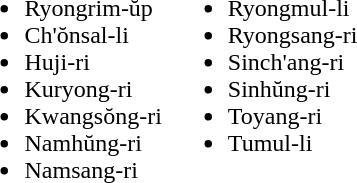<table>
<tr>
<td valign="top"><br><ul><li>Ryongrim-ŭp</li><li>Ch'ŏnsal-li</li><li>Huji-ri</li><li>Kuryong-ri</li><li>Kwangsŏng-ri</li><li>Namhŭng-ri</li><li>Namsang-ri</li></ul></td>
<td valign="top"><br><ul><li>Ryongmul-li</li><li>Ryongsang-ri</li><li>Sinch'ang-ri</li><li>Sinhŭng-ri</li><li>Toyang-ri</li><li>Tumul-li</li></ul></td>
</tr>
</table>
